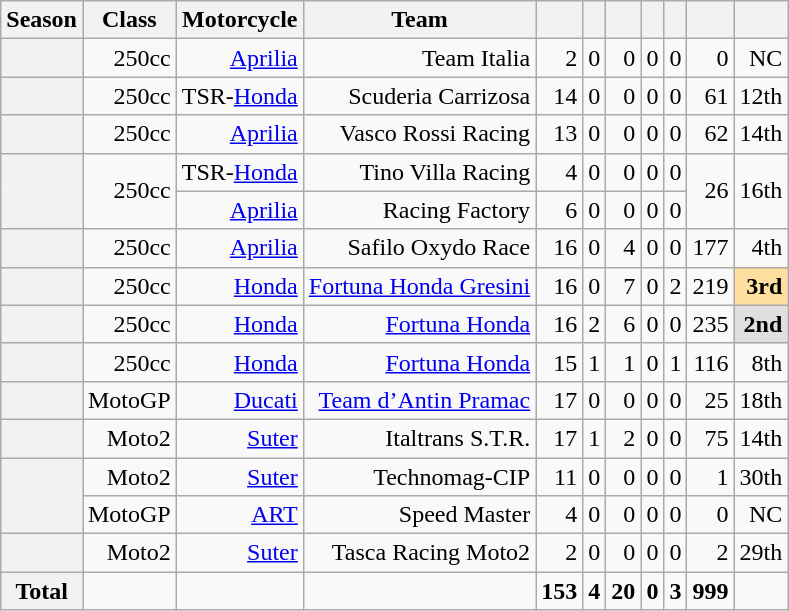<table class="wikitable">
<tr>
<th>Season</th>
<th>Class</th>
<th>Motorcycle</th>
<th>Team</th>
<th></th>
<th></th>
<th></th>
<th></th>
<th></th>
<th></th>
<th></th>
</tr>
<tr align="right">
<th></th>
<td>250cc</td>
<td><a href='#'>Aprilia</a></td>
<td>Team Italia</td>
<td>2</td>
<td>0</td>
<td>0</td>
<td>0</td>
<td>0</td>
<td>0</td>
<td>NC</td>
</tr>
<tr align="right">
<th></th>
<td>250cc</td>
<td>TSR-<a href='#'>Honda</a></td>
<td>Scuderia Carrizosa</td>
<td>14</td>
<td>0</td>
<td>0</td>
<td>0</td>
<td>0</td>
<td>61</td>
<td>12th</td>
</tr>
<tr align="right">
<th></th>
<td>250cc</td>
<td><a href='#'>Aprilia</a></td>
<td>Vasco Rossi Racing</td>
<td>13</td>
<td>0</td>
<td>0</td>
<td>0</td>
<td>0</td>
<td>62</td>
<td>14th</td>
</tr>
<tr align="right">
<th rowspan=2></th>
<td rowspan=2>250cc</td>
<td>TSR-<a href='#'>Honda</a></td>
<td>Tino Villa Racing</td>
<td>4</td>
<td>0</td>
<td>0</td>
<td>0</td>
<td>0</td>
<td rowspan=2>26</td>
<td rowspan=2>16th</td>
</tr>
<tr align="right">
<td><a href='#'>Aprilia</a></td>
<td>Racing Factory</td>
<td>6</td>
<td>0</td>
<td>0</td>
<td>0</td>
<td>0</td>
</tr>
<tr align="right">
<th></th>
<td>250cc</td>
<td><a href='#'>Aprilia</a></td>
<td>Safilo Oxydo Race</td>
<td>16</td>
<td>0</td>
<td>4</td>
<td>0</td>
<td>0</td>
<td>177</td>
<td>4th</td>
</tr>
<tr align="right">
<th></th>
<td>250cc</td>
<td><a href='#'>Honda</a></td>
<td><a href='#'>Fortuna Honda Gresini</a></td>
<td>16</td>
<td>0</td>
<td>7</td>
<td>0</td>
<td>2</td>
<td>219</td>
<td style="background:#FFDF9F;"><strong>3rd</strong></td>
</tr>
<tr align="right">
<th></th>
<td>250cc</td>
<td><a href='#'>Honda</a></td>
<td><a href='#'>Fortuna Honda</a></td>
<td>16</td>
<td>2</td>
<td>6</td>
<td>0</td>
<td>0</td>
<td>235</td>
<td style="background:#DFDFDF;"><strong>2nd</strong></td>
</tr>
<tr align="right">
<th></th>
<td>250cc</td>
<td><a href='#'>Honda</a></td>
<td><a href='#'>Fortuna Honda</a></td>
<td>15</td>
<td>1</td>
<td>1</td>
<td>0</td>
<td>1</td>
<td>116</td>
<td>8th</td>
</tr>
<tr align="right">
<th></th>
<td>MotoGP</td>
<td><a href='#'>Ducati</a></td>
<td><a href='#'>Team d’Antin Pramac</a></td>
<td>17</td>
<td>0</td>
<td>0</td>
<td>0</td>
<td>0</td>
<td>25</td>
<td>18th</td>
</tr>
<tr align="right">
<th></th>
<td>Moto2</td>
<td><a href='#'>Suter</a></td>
<td>Italtrans S.T.R.</td>
<td>17</td>
<td>1</td>
<td>2</td>
<td>0</td>
<td>0</td>
<td>75</td>
<td>14th</td>
</tr>
<tr align="right">
<th rowspan=2></th>
<td>Moto2</td>
<td><a href='#'>Suter</a></td>
<td>Technomag-CIP</td>
<td>11</td>
<td>0</td>
<td>0</td>
<td>0</td>
<td>0</td>
<td>1</td>
<td>30th</td>
</tr>
<tr align="right">
<td>MotoGP</td>
<td><a href='#'>ART</a></td>
<td>Speed Master</td>
<td>4</td>
<td>0</td>
<td>0</td>
<td>0</td>
<td>0</td>
<td>0</td>
<td>NC</td>
</tr>
<tr align="right">
<th></th>
<td>Moto2</td>
<td><a href='#'>Suter</a></td>
<td>Tasca Racing Moto2</td>
<td>2</td>
<td>0</td>
<td>0</td>
<td>0</td>
<td>0</td>
<td>2</td>
<td>29th</td>
</tr>
<tr align="right">
<th>Total</th>
<td></td>
<td></td>
<td></td>
<td><strong>153</strong></td>
<td><strong>4</strong></td>
<td><strong>20</strong></td>
<td><strong>0</strong></td>
<td><strong>3</strong></td>
<td><strong>999</strong></td>
<td></td>
</tr>
</table>
